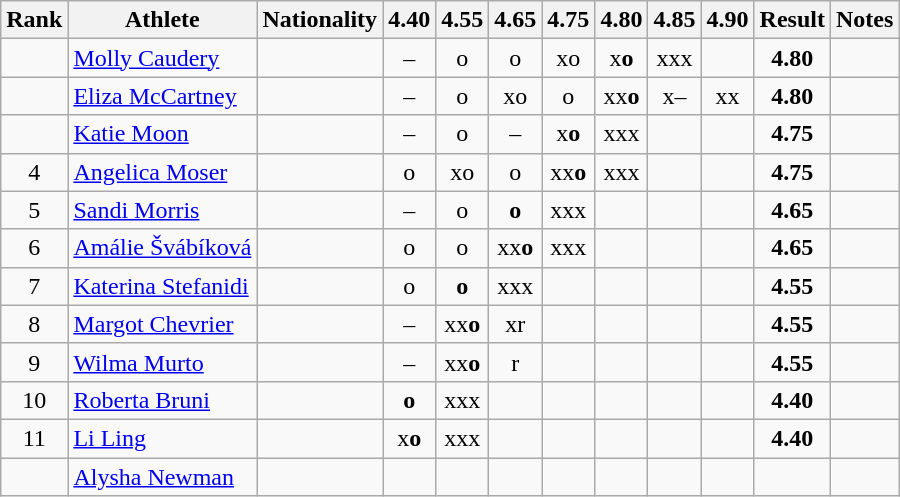<table class="wikitable sortable" style="text-align:center">
<tr>
<th>Rank</th>
<th>Athlete</th>
<th>Nationality</th>
<th>4.40</th>
<th>4.55</th>
<th>4.65</th>
<th>4.75</th>
<th>4.80</th>
<th>4.85</th>
<th>4.90</th>
<th>Result</th>
<th>Notes</th>
</tr>
<tr>
<td></td>
<td align="left"><a href='#'>Molly Caudery</a></td>
<td align="left"></td>
<td>–</td>
<td>o</td>
<td>o</td>
<td>xo</td>
<td>x<strong>o</strong></td>
<td>xxx</td>
<td></td>
<td><strong>4.80</strong></td>
<td></td>
</tr>
<tr>
<td></td>
<td align="left"><a href='#'>Eliza McCartney</a></td>
<td align="left"></td>
<td>–</td>
<td>o</td>
<td>xo</td>
<td>o</td>
<td>xx<strong>o</strong></td>
<td>x–</td>
<td>xx</td>
<td><strong>4.80</strong></td>
<td></td>
</tr>
<tr>
<td></td>
<td align="left"><a href='#'>Katie Moon</a></td>
<td align="left"></td>
<td>–</td>
<td>o</td>
<td>–</td>
<td>x<strong>o</strong></td>
<td>xxx</td>
<td></td>
<td></td>
<td><strong>4.75</strong></td>
<td></td>
</tr>
<tr>
<td>4</td>
<td align="left"><a href='#'>Angelica Moser</a></td>
<td align="left"></td>
<td>o</td>
<td>xo</td>
<td>o</td>
<td>xx<strong>o</strong></td>
<td>xxx</td>
<td></td>
<td></td>
<td><strong>4.75</strong></td>
<td></td>
</tr>
<tr>
<td>5</td>
<td align="left"><a href='#'>Sandi Morris</a></td>
<td align="left"></td>
<td>–</td>
<td>o</td>
<td><strong>o</strong></td>
<td>xxx</td>
<td></td>
<td></td>
<td></td>
<td><strong>4.65</strong></td>
<td></td>
</tr>
<tr>
<td>6</td>
<td align="left"><a href='#'>Amálie Švábíková</a></td>
<td align="left"></td>
<td>o</td>
<td>o</td>
<td>xx<strong>o</strong></td>
<td>xxx</td>
<td></td>
<td></td>
<td></td>
<td><strong>4.65</strong></td>
<td></td>
</tr>
<tr>
<td>7</td>
<td align="left"><a href='#'>Katerina Stefanidi</a></td>
<td align="left"></td>
<td>o</td>
<td><strong>o</strong></td>
<td>xxx</td>
<td></td>
<td></td>
<td></td>
<td></td>
<td><strong>4.55</strong></td>
<td></td>
</tr>
<tr>
<td>8</td>
<td align="left"><a href='#'>Margot Chevrier</a></td>
<td align="left"></td>
<td>–</td>
<td>xx<strong>o</strong></td>
<td>xr</td>
<td></td>
<td></td>
<td></td>
<td></td>
<td><strong>4.55</strong></td>
<td></td>
</tr>
<tr>
<td>9</td>
<td align="left"><a href='#'>Wilma Murto</a></td>
<td align="left"></td>
<td>–</td>
<td>xx<strong>o</strong></td>
<td>r</td>
<td></td>
<td></td>
<td></td>
<td></td>
<td><strong>4.55</strong></td>
<td></td>
</tr>
<tr>
<td>10</td>
<td align="left"><a href='#'>Roberta Bruni</a></td>
<td align="left"></td>
<td><strong>o</strong></td>
<td>xxx</td>
<td></td>
<td></td>
<td></td>
<td></td>
<td></td>
<td><strong>4.40</strong></td>
<td></td>
</tr>
<tr>
<td>11</td>
<td align="left"><a href='#'>Li Ling</a></td>
<td align="left"></td>
<td>x<strong>o</strong></td>
<td>xxx</td>
<td></td>
<td></td>
<td></td>
<td></td>
<td></td>
<td><strong>4.40</strong></td>
<td></td>
</tr>
<tr>
<td></td>
<td align="left"><a href='#'>Alysha Newman</a></td>
<td align=left></td>
<td></td>
<td></td>
<td></td>
<td></td>
<td></td>
<td></td>
<td></td>
<td><strong></strong></td>
<td></td>
</tr>
</table>
